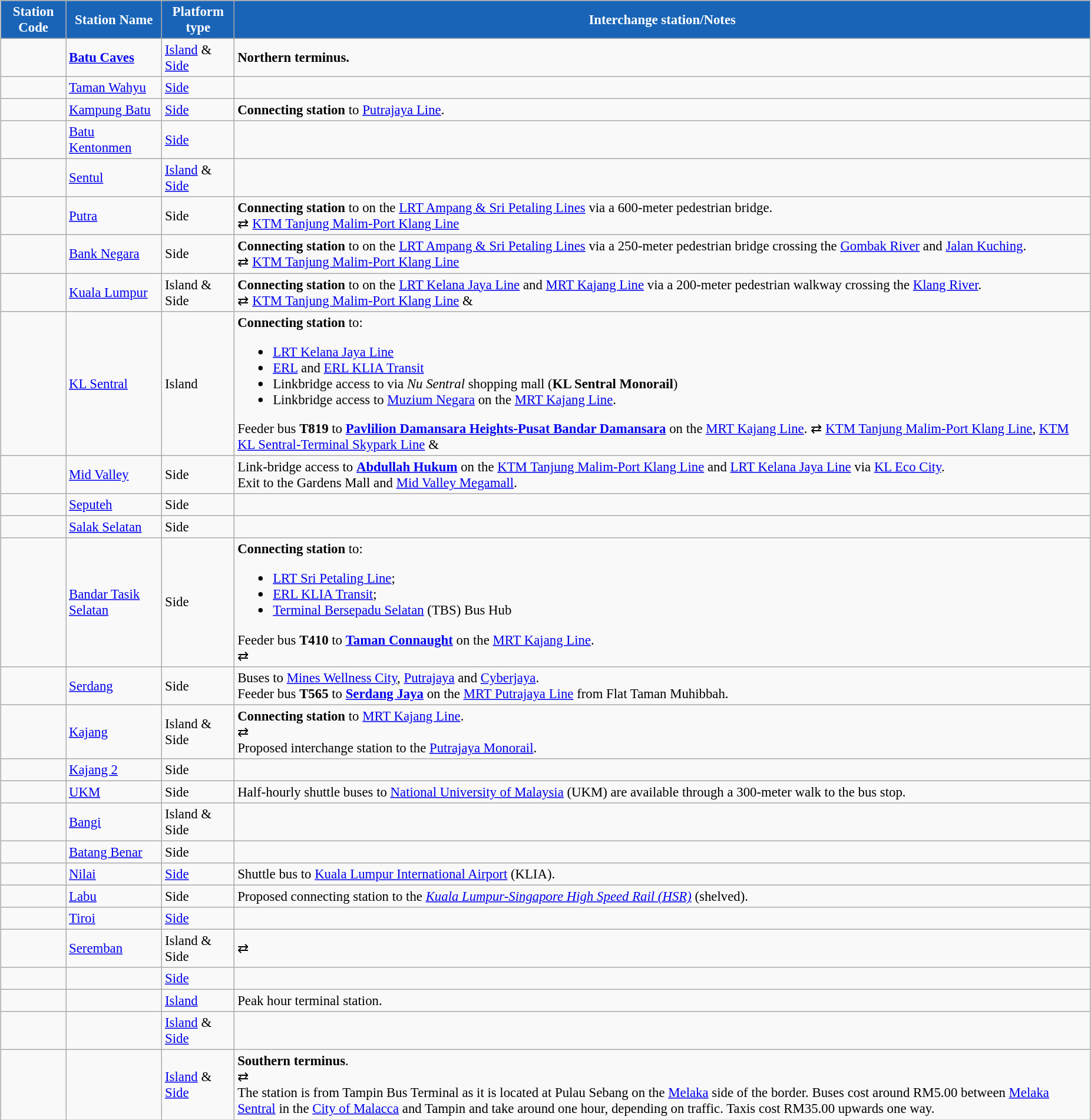<table class="wikitable sortable" style="margin-left:1em; margin-bottom:1em; color:black; font-size:95%;">
<tr style="background:#1964b7; text-align:center; color:white;">
<td><strong>Station Code</strong></td>
<td><strong>Station Name</strong></td>
<td><strong>Platform type</strong></td>
<td><strong>Interchange station/Notes</strong></td>
</tr>
<tr>
<td></td>
<td><strong><a href='#'>Batu Caves</a></strong></td>
<td><a href='#'>Island</a> & <a href='#'>Side</a></td>
<td><strong>Northern terminus.</strong></td>
</tr>
<tr>
<td></td>
<td><a href='#'>Taman Wahyu</a></td>
<td><a href='#'>Side</a></td>
<td></td>
</tr>
<tr>
<td></td>
<td><a href='#'>Kampung Batu</a></td>
<td><a href='#'>Side</a></td>
<td><strong>Connecting station</strong> to  <a href='#'>Putrajaya Line</a>.</td>
</tr>
<tr>
<td></td>
<td><a href='#'>Batu Kentonmen</a></td>
<td><a href='#'>Side</a></td>
<td></td>
</tr>
<tr>
<td></td>
<td><a href='#'>Sentul</a></td>
<td><a href='#'>Island</a> & <a href='#'>Side</a></td>
<td></td>
</tr>
<tr>
<td></td>
<td><a href='#'>Putra</a></td>
<td>Side</td>
<td><strong>Connecting station</strong> to  <strong></strong> on the <a href='#'>LRT Ampang & Sri Petaling Lines</a> via a 600-meter pedestrian bridge.<br>⇄ <a href='#'>KTM Tanjung Malim-Port Klang Line</a></td>
</tr>
<tr>
<td></td>
<td><a href='#'>Bank Negara</a></td>
<td>Side</td>
<td><strong>Connecting station</strong> to  <strong></strong> on the <a href='#'>LRT Ampang & Sri Petaling Lines</a> via a 250-meter pedestrian bridge crossing the <a href='#'>Gombak River</a> and <a href='#'>Jalan Kuching</a>.<br>⇄ <a href='#'>KTM Tanjung Malim-Port Klang Line</a></td>
</tr>
<tr>
<td></td>
<td><a href='#'>Kuala Lumpur</a></td>
<td>Island & Side</td>
<td><strong>Connecting station</strong> to   on the <a href='#'>LRT Kelana Jaya Line</a> and <a href='#'>MRT Kajang Line</a> via a 200-meter pedestrian walkway crossing the <a href='#'>Klang River</a>.<br>⇄ <a href='#'>KTM Tanjung Malim-Port Klang Line</a> & </td>
</tr>
<tr>
<td></td>
<td><a href='#'>KL Sentral</a></td>
<td>Island</td>
<td><strong>Connecting station</strong> to:<br><ul><li> <a href='#'>LRT Kelana Jaya Line</a></li><li> <a href='#'>ERL</a>  and <a href='#'>ERL KLIA Transit</a></li><li>Linkbridge access to   via <em>Nu Sentral</em> shopping mall (<strong>KL Sentral Monorail</strong>)</li><li>Linkbridge access to  <a href='#'>Muzium Negara</a> on the <a href='#'>MRT Kajang Line</a>.</li></ul>Feeder bus <strong>T819</strong> to  <strong><a href='#'>Pavlilion Damansara Heights-Pusat Bandar Damansara</a></strong> on the <a href='#'>MRT Kajang Line</a>.
⇄ <a href='#'>KTM Tanjung Malim-Port Klang Line</a>,  <a href='#'>KTM KL Sentral-Terminal Skypark Line</a> & </td>
</tr>
<tr>
<td></td>
<td><a href='#'>Mid Valley</a></td>
<td>Side</td>
<td>Link-bridge access to  <a href='#'><strong>Abdullah Hukum</strong></a> on the <a href='#'>KTM Tanjung Malim-Port Klang Line</a> and <a href='#'>LRT Kelana Jaya Line</a> via <a href='#'>KL Eco City</a>.<br>Exit to the Gardens Mall and <a href='#'>Mid Valley Megamall</a>.</td>
</tr>
<tr>
<td></td>
<td><a href='#'>Seputeh</a></td>
<td>Side</td>
<td></td>
</tr>
<tr>
<td></td>
<td><a href='#'>Salak Selatan</a></td>
<td>Side</td>
<td></td>
</tr>
<tr>
<td></td>
<td><a href='#'>Bandar Tasik Selatan</a></td>
<td>Side</td>
<td><strong>Connecting</strong> <strong>station</strong> to:<br><ul><li> <a href='#'>LRT Sri Petaling Line</a>;</li><li> <a href='#'>ERL KLIA Transit</a>;</li><li><a href='#'>Terminal Bersepadu Selatan</a> (TBS) Bus Hub</li></ul>Feeder bus <strong>T410</strong> to  <a href='#'><strong>Taman Connaught</strong></a> on the <a href='#'>MRT Kajang Line</a>.<br>⇄ </td>
</tr>
<tr>
<td></td>
<td><a href='#'>Serdang</a></td>
<td>Side</td>
<td>Buses to <a href='#'>Mines Wellness City</a>, <a href='#'>Putrajaya</a> and <a href='#'>Cyberjaya</a>.<br>Feeder bus <strong>T565</strong> to  <a href='#'><strong>Serdang Jaya</strong></a> on the <a href='#'>MRT Putrajaya Line</a> from Flat Taman Muhibbah.</td>
</tr>
<tr>
<td></td>
<td><a href='#'>Kajang</a></td>
<td>Island & Side</td>
<td><strong>Connecting station</strong> to  <a href='#'>MRT Kajang Line</a>.<br>⇄ <br>Proposed interchange station to the  <a href='#'>Putrajaya Monorail</a>.</td>
</tr>
<tr>
<td></td>
<td><a href='#'>Kajang 2</a></td>
<td>Side</td>
<td></td>
</tr>
<tr>
<td></td>
<td><a href='#'>UKM</a></td>
<td>Side</td>
<td>Half-hourly shuttle buses to <a href='#'>National University of Malaysia</a> (UKM) are available through a 300-meter walk to the bus stop.</td>
</tr>
<tr>
<td></td>
<td><a href='#'>Bangi</a></td>
<td>Island & Side</td>
<td></td>
</tr>
<tr>
<td></td>
<td><a href='#'>Batang Benar</a></td>
<td>Side</td>
<td></td>
</tr>
<tr>
<td></td>
<td><a href='#'>Nilai</a></td>
<td><a href='#'>Side</a></td>
<td>Shuttle bus to <a href='#'>Kuala Lumpur International Airport</a> (KLIA).</td>
</tr>
<tr>
<td></td>
<td><a href='#'>Labu</a></td>
<td>Side</td>
<td>Proposed connecting station to the  <a href='#'><em>Kuala Lumpur-Singapore High Speed Rail (HSR)</em></a> (shelved).</td>
</tr>
<tr>
<td></td>
<td><a href='#'>Tiroi</a></td>
<td><a href='#'>Side</a></td>
<td></td>
</tr>
<tr>
<td></td>
<td><a href='#'>Seremban</a></td>
<td>Island & Side</td>
<td>⇄ </td>
</tr>
<tr>
<td></td>
<td></td>
<td><a href='#'>Side</a></td>
<td></td>
</tr>
<tr>
<td></td>
<td></td>
<td><a href='#'>Island</a></td>
<td>Peak hour terminal station.</td>
</tr>
<tr>
<td></td>
<td></td>
<td><a href='#'>Island</a> & <a href='#'>Side</a></td>
<td></td>
</tr>
<tr>
<td></td>
<td><strong></strong></td>
<td><a href='#'>Island</a> & <a href='#'>Side</a></td>
<td><strong>Southern terminus</strong>.<br>⇄ <br>The station is  from Tampin Bus Terminal as it is located at Pulau Sebang on the <a href='#'>Melaka</a> side of the border. Buses cost around RM5.00 between <a href='#'>Melaka Sentral</a> in the <a href='#'>City of Malacca</a> and Tampin and take around one hour, depending on traffic. Taxis cost RM35.00 upwards one way.</td>
</tr>
</table>
